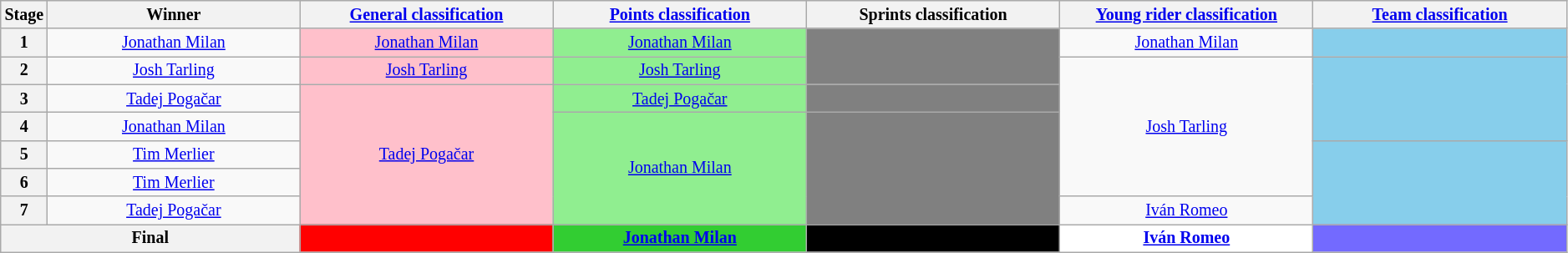<table class="wikitable" style="text-align: center; font-size:smaller;">
<tr style="background:#efefef;">
<th style="width:1%;">Stage</th>
<th style="width:16.5%;">Winner</th>
<th style="width:16.5%;"><a href='#'>General classification</a><br></th>
<th style="width:16.5%;"><a href='#'>Points classification</a><br></th>
<th style="width:16.5%;">Sprints classification<br></th>
<th style="width:16.5%;"><a href='#'>Young rider classification</a><br></th>
<th style="width:16.5%;"><a href='#'>Team classification</a></th>
</tr>
<tr>
<th>1</th>
<td><a href='#'>Jonathan Milan</a></td>
<td style="background:pink;"><a href='#'>Jonathan Milan</a></td>
<td style="background:lightgreen;"><a href='#'>Jonathan Milan</a></td>
<td style="background:grey;" rowspan="2"></td>
<td style="background:offwhite;"><a href='#'>Jonathan Milan</a></td>
<td style="background:skyblue;"></td>
</tr>
<tr>
<th>2</th>
<td><a href='#'>Josh Tarling</a></td>
<td style="background:pink;"><a href='#'>Josh Tarling</a></td>
<td style="background:lightgreen;"><a href='#'>Josh Tarling</a></td>
<td style="background:offwhite;" rowspan="5"><a href='#'>Josh Tarling</a></td>
<td style="background:skyblue;" rowspan="3"></td>
</tr>
<tr>
<th>3</th>
<td><a href='#'>Tadej Pogačar</a></td>
<td style="background:pink;" rowspan="5"><a href='#'>Tadej Pogačar</a></td>
<td style="background:lightgreen;"><a href='#'>Tadej Pogačar</a></td>
<td style="background:grey;"></td>
</tr>
<tr>
<th>4</th>
<td><a href='#'>Jonathan Milan</a></td>
<td style="background:lightgreen;" rowspan="4"><a href='#'>Jonathan Milan</a></td>
<td style="background:grey;" rowspan="4"></td>
</tr>
<tr>
<th>5</th>
<td><a href='#'>Tim Merlier</a></td>
<td style="background:skyblue;" rowspan="3"></td>
</tr>
<tr>
<th>6</th>
<td><a href='#'>Tim Merlier</a></td>
</tr>
<tr>
<th>7</th>
<td><a href='#'>Tadej Pogačar</a></td>
<td style="background:offwhite;"><a href='#'>Iván Romeo</a></td>
</tr>
<tr>
<th colspan="2">Final</th>
<th style="background:red;"></th>
<th style="background:limegreen;"><a href='#'>Jonathan Milan</a></th>
<th style="background:black;"></th>
<th style="background:white;"><a href='#'>Iván Romeo</a></th>
<th style="background:#736aff;"></th>
</tr>
</table>
